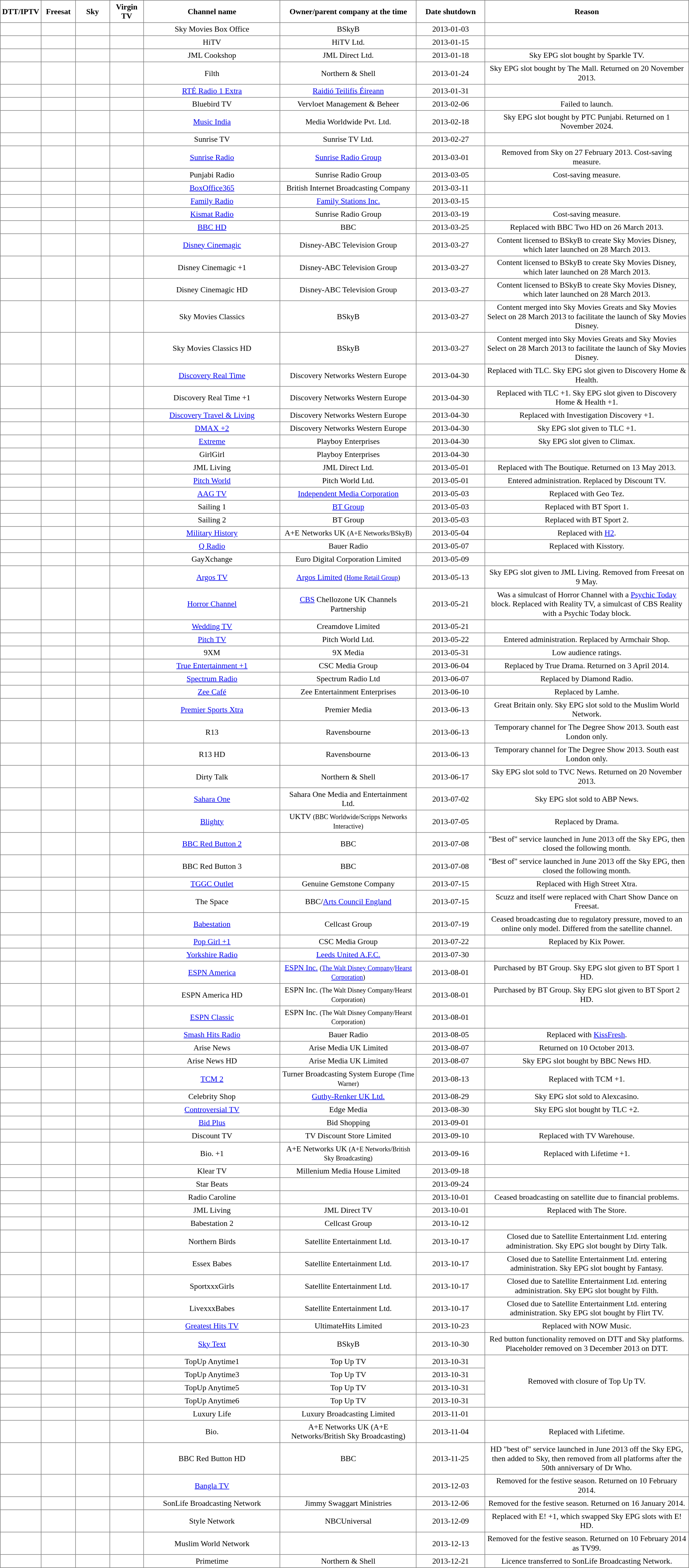<table class="toccolors sortable" border="1" cellpadding="3" style="border-collapse:collapse; font-size: 90%; text-align:center" width="100%">
<tr>
<th width="5%">DTT/IPTV</th>
<th width="5%">Freesat</th>
<th width="5%">Sky</th>
<th width="5%">Virgin TV</th>
<th width="20%">Channel name</th>
<th width="20%">Owner/parent company at the time</th>
<th width="10%">Date shutdown </th>
<th width="30%">Reason</th>
</tr>
<tr>
<td></td>
<td></td>
<td></td>
<td></td>
<td>Sky Movies Box Office</td>
<td>BSkyB</td>
<td>2013-01-03</td>
<td></td>
</tr>
<tr>
<td></td>
<td></td>
<td></td>
<td></td>
<td>HiTV</td>
<td>HiTV Ltd.</td>
<td>2013-01-15</td>
<td></td>
</tr>
<tr>
<td></td>
<td></td>
<td></td>
<td></td>
<td>JML Cookshop</td>
<td>JML Direct Ltd.</td>
<td>2013-01-18</td>
<td>Sky EPG slot bought by Sparkle TV.</td>
</tr>
<tr>
<td></td>
<td></td>
<td></td>
<td></td>
<td>Filth</td>
<td>Northern & Shell</td>
<td>2013-01-24</td>
<td>Sky EPG slot bought by The Mall. Returned on 20 November 2013.</td>
</tr>
<tr>
<td></td>
<td></td>
<td></td>
<td></td>
<td><a href='#'>RTÉ Radio 1 Extra</a></td>
<td><a href='#'>Raidió Teilifís Éireann</a></td>
<td>2013-01-31</td>
<td></td>
</tr>
<tr>
<td></td>
<td></td>
<td></td>
<td></td>
<td>Bluebird TV</td>
<td>Vervloet Management & Beheer</td>
<td>2013-02-06</td>
<td>Failed to launch.</td>
</tr>
<tr>
<td></td>
<td></td>
<td></td>
<td></td>
<td><a href='#'>Music India</a></td>
<td>Media Worldwide Pvt. Ltd.</td>
<td>2013-02-18</td>
<td>Sky EPG slot bought by PTC Punjabi. Returned on 1 November 2024.</td>
</tr>
<tr>
<td></td>
<td></td>
<td></td>
<td></td>
<td>Sunrise TV</td>
<td>Sunrise TV Ltd.</td>
<td>2013-02-27</td>
<td></td>
</tr>
<tr>
<td></td>
<td></td>
<td></td>
<td></td>
<td><a href='#'>Sunrise Radio</a></td>
<td><a href='#'>Sunrise Radio Group</a></td>
<td>2013-03-01</td>
<td>Removed from Sky on 27 February 2013. Cost-saving measure.</td>
</tr>
<tr>
<td></td>
<td></td>
<td></td>
<td></td>
<td>Punjabi Radio</td>
<td>Sunrise Radio Group</td>
<td>2013-03-05</td>
<td>Cost-saving measure.</td>
</tr>
<tr>
<td></td>
<td></td>
<td></td>
<td></td>
<td><a href='#'>BoxOffice365</a></td>
<td>British Internet Broadcasting Company</td>
<td>2013-03-11</td>
<td></td>
</tr>
<tr>
<td></td>
<td></td>
<td></td>
<td></td>
<td><a href='#'>Family Radio</a></td>
<td><a href='#'>Family Stations Inc.</a></td>
<td>2013-03-15</td>
<td></td>
</tr>
<tr>
<td></td>
<td></td>
<td></td>
<td></td>
<td><a href='#'>Kismat Radio</a></td>
<td>Sunrise Radio Group</td>
<td>2013-03-19</td>
<td>Cost-saving measure.</td>
</tr>
<tr>
<td></td>
<td></td>
<td></td>
<td></td>
<td><a href='#'>BBC HD</a></td>
<td>BBC</td>
<td>2013-03-25</td>
<td>Replaced with BBC Two HD on 26 March 2013.</td>
</tr>
<tr>
<td></td>
<td></td>
<td></td>
<td></td>
<td><a href='#'>Disney Cinemagic</a></td>
<td>Disney-ABC Television Group</td>
<td>2013-03-27</td>
<td>Content licensed to BSkyB to create Sky Movies Disney, which later launched on 28 March 2013.</td>
</tr>
<tr>
<td></td>
<td></td>
<td></td>
<td></td>
<td>Disney Cinemagic +1</td>
<td>Disney-ABC Television Group</td>
<td>2013-03-27</td>
<td>Content licensed to BSkyB to create Sky Movies Disney, which later launched on 28 March 2013.</td>
</tr>
<tr>
<td></td>
<td></td>
<td></td>
<td></td>
<td>Disney Cinemagic HD</td>
<td>Disney-ABC Television Group</td>
<td>2013-03-27</td>
<td>Content licensed to BSkyB to create Sky Movies Disney, which later launched on 28 March 2013.</td>
</tr>
<tr>
<td></td>
<td></td>
<td></td>
<td></td>
<td>Sky Movies Classics</td>
<td>BSkyB</td>
<td>2013-03-27</td>
<td>Content merged into Sky Movies Greats and Sky Movies Select on 28 March 2013 to facilitate the launch of Sky Movies Disney.</td>
</tr>
<tr>
<td></td>
<td></td>
<td></td>
<td></td>
<td>Sky Movies Classics HD</td>
<td>BSkyB</td>
<td>2013-03-27</td>
<td>Content merged into Sky Movies Greats and Sky Movies Select on 28 March 2013 to facilitate the launch of Sky Movies Disney.</td>
</tr>
<tr>
<td></td>
<td></td>
<td></td>
<td></td>
<td><a href='#'>Discovery Real Time</a></td>
<td>Discovery Networks Western Europe</td>
<td>2013-04-30</td>
<td>Replaced with TLC. Sky EPG slot given to Discovery Home & Health.</td>
</tr>
<tr>
<td></td>
<td></td>
<td></td>
<td></td>
<td>Discovery Real Time +1</td>
<td>Discovery Networks Western Europe</td>
<td>2013-04-30</td>
<td>Replaced with TLC +1. Sky EPG slot given to Discovery Home & Health +1.</td>
</tr>
<tr>
<td></td>
<td></td>
<td></td>
<td></td>
<td><a href='#'>Discovery Travel & Living</a></td>
<td>Discovery Networks Western Europe</td>
<td>2013-04-30</td>
<td>Replaced with Investigation Discovery +1.</td>
</tr>
<tr>
<td></td>
<td></td>
<td></td>
<td></td>
<td><a href='#'>DMAX +2</a></td>
<td>Discovery Networks Western Europe</td>
<td>2013-04-30</td>
<td>Sky EPG slot given to TLC +1.</td>
</tr>
<tr>
<td></td>
<td></td>
<td></td>
<td></td>
<td><a href='#'>Extreme</a></td>
<td>Playboy Enterprises</td>
<td>2013-04-30</td>
<td>Sky EPG slot given to Climax.</td>
</tr>
<tr>
<td></td>
<td></td>
<td></td>
<td></td>
<td>GirlGirl</td>
<td>Playboy Enterprises</td>
<td>2013-04-30</td>
<td></td>
</tr>
<tr>
<td></td>
<td></td>
<td></td>
<td></td>
<td>JML Living</td>
<td>JML Direct Ltd.</td>
<td>2013-05-01</td>
<td>Replaced with The Boutique. Returned on 13 May 2013.</td>
</tr>
<tr>
<td></td>
<td></td>
<td></td>
<td></td>
<td><a href='#'>Pitch World</a></td>
<td>Pitch World Ltd.</td>
<td>2013-05-01</td>
<td>Entered administration. Replaced by Discount TV.</td>
</tr>
<tr>
<td></td>
<td></td>
<td></td>
<td></td>
<td><a href='#'>AAG TV</a></td>
<td><a href='#'>Independent Media Corporation</a></td>
<td>2013-05-03</td>
<td>Replaced with Geo Tez.</td>
</tr>
<tr>
<td></td>
<td></td>
<td></td>
<td></td>
<td>Sailing 1</td>
<td><a href='#'>BT Group</a></td>
<td>2013-05-03</td>
<td>Replaced with BT Sport 1.</td>
</tr>
<tr>
<td></td>
<td></td>
<td></td>
<td></td>
<td>Sailing 2</td>
<td>BT Group</td>
<td>2013-05-03</td>
<td>Replaced with BT Sport 2.</td>
</tr>
<tr>
<td></td>
<td></td>
<td></td>
<td></td>
<td><a href='#'>Military History</a></td>
<td>A+E Networks UK <small>(A+E Networks/BSkyB)</small></td>
<td>2013-05-04</td>
<td>Replaced with <a href='#'>H2</a>.</td>
</tr>
<tr>
<td></td>
<td></td>
<td></td>
<td></td>
<td><a href='#'>Q Radio</a></td>
<td>Bauer Radio</td>
<td>2013-05-07</td>
<td>Replaced with Kisstory.</td>
</tr>
<tr>
<td></td>
<td></td>
<td></td>
<td></td>
<td>GayXchange</td>
<td>Euro Digital Corporation Limited</td>
<td>2013-05-09</td>
<td></td>
</tr>
<tr>
<td></td>
<td></td>
<td></td>
<td></td>
<td><a href='#'>Argos TV</a></td>
<td><a href='#'>Argos Limited</a> <small>(<a href='#'>Home Retail Group</a>)</small></td>
<td>2013-05-13</td>
<td>Sky EPG slot given to JML Living. Removed from Freesat on 9 May.</td>
</tr>
<tr>
<td></td>
<td></td>
<td></td>
<td></td>
<td><a href='#'>Horror Channel</a></td>
<td><a href='#'>CBS</a> Chellozone UK Channels Partnership</td>
<td>2013-05-21</td>
<td>Was a simulcast of Horror Channel with a <a href='#'>Psychic Today</a> block. Replaced with Reality TV, a simulcast of CBS Reality with a Psychic Today block.</td>
</tr>
<tr>
<td></td>
<td></td>
<td></td>
<td></td>
<td><a href='#'>Wedding TV</a></td>
<td>Creamdove Limited</td>
<td>2013-05-21</td>
<td></td>
</tr>
<tr>
<td></td>
<td></td>
<td></td>
<td></td>
<td><a href='#'>Pitch TV</a></td>
<td>Pitch World Ltd.</td>
<td>2013-05-22</td>
<td>Entered administration. Replaced by Armchair Shop.</td>
</tr>
<tr>
<td></td>
<td></td>
<td></td>
<td></td>
<td>9XM</td>
<td>9X Media</td>
<td>2013-05-31</td>
<td>Low audience ratings.</td>
</tr>
<tr>
<td></td>
<td></td>
<td></td>
<td></td>
<td><a href='#'>True Entertainment +1</a></td>
<td>CSC Media Group</td>
<td>2013-06-04</td>
<td>Replaced by True Drama. Returned on 3 April 2014.</td>
</tr>
<tr>
<td></td>
<td></td>
<td></td>
<td></td>
<td><a href='#'>Spectrum Radio</a></td>
<td>Spectrum Radio Ltd</td>
<td>2013-06-07</td>
<td>Replaced by Diamond Radio.</td>
</tr>
<tr>
<td></td>
<td></td>
<td></td>
<td></td>
<td><a href='#'>Zee Café</a></td>
<td>Zee Entertainment Enterprises</td>
<td>2013-06-10</td>
<td>Replaced by Lamhe.</td>
</tr>
<tr>
<td></td>
<td></td>
<td></td>
<td></td>
<td><a href='#'>Premier Sports Xtra</a></td>
<td>Premier Media</td>
<td>2013-06-13</td>
<td>Great Britain only. Sky EPG slot sold to the Muslim World Network.</td>
</tr>
<tr>
<td></td>
<td></td>
<td></td>
<td></td>
<td>R13</td>
<td>Ravensbourne</td>
<td>2013-06-13</td>
<td>Temporary channel for The Degree Show 2013. South east London only.</td>
</tr>
<tr>
<td></td>
<td></td>
<td></td>
<td></td>
<td>R13 HD</td>
<td>Ravensbourne</td>
<td>2013-06-13</td>
<td>Temporary channel for The Degree Show 2013. South east London only.</td>
</tr>
<tr>
<td></td>
<td></td>
<td></td>
<td></td>
<td>Dirty Talk</td>
<td>Northern & Shell</td>
<td>2013-06-17</td>
<td>Sky EPG slot sold to TVC News. Returned on 20 November 2013.</td>
</tr>
<tr>
<td></td>
<td></td>
<td></td>
<td></td>
<td><a href='#'>Sahara One</a></td>
<td>Sahara One Media and Entertainment Ltd.</td>
<td>2013-07-02</td>
<td>Sky EPG slot sold to ABP News.</td>
</tr>
<tr>
<td></td>
<td></td>
<td></td>
<td></td>
<td><a href='#'>Blighty</a></td>
<td>UKTV <small>(BBC Worldwide/Scripps Networks Interactive)</small></td>
<td>2013-07-05</td>
<td>Replaced by Drama.</td>
</tr>
<tr>
<td></td>
<td></td>
<td></td>
<td></td>
<td><a href='#'>BBC Red Button 2</a></td>
<td>BBC</td>
<td>2013-07-08</td>
<td>"Best of" service launched in June 2013 off the Sky EPG, then closed the following month.</td>
</tr>
<tr>
<td></td>
<td></td>
<td></td>
<td></td>
<td>BBC Red Button 3</td>
<td>BBC</td>
<td>2013-07-08</td>
<td>"Best of" service launched in June 2013 off the Sky EPG, then closed the following month.</td>
</tr>
<tr>
<td></td>
<td></td>
<td></td>
<td></td>
<td><a href='#'>TGGC Outlet</a></td>
<td>Genuine Gemstone Company</td>
<td>2013-07-15</td>
<td>Replaced with High Street Xtra.</td>
</tr>
<tr>
<td></td>
<td></td>
<td></td>
<td></td>
<td>The Space</td>
<td>BBC/<a href='#'>Arts Council England</a></td>
<td>2013-07-15</td>
<td>Scuzz and itself were replaced with Chart Show Dance on Freesat.</td>
</tr>
<tr>
<td></td>
<td></td>
<td></td>
<td></td>
<td><a href='#'>Babestation</a></td>
<td>Cellcast Group</td>
<td>2013-07-19</td>
<td>Ceased broadcasting due to regulatory pressure, moved to an online only model. Differed from the satellite channel.</td>
</tr>
<tr>
<td></td>
<td></td>
<td></td>
<td></td>
<td><a href='#'>Pop Girl +1</a></td>
<td>CSC Media Group</td>
<td>2013-07-22</td>
<td>Replaced by Kix Power.</td>
</tr>
<tr>
<td></td>
<td></td>
<td></td>
<td></td>
<td><a href='#'>Yorkshire Radio</a></td>
<td><a href='#'>Leeds United A.F.C.</a></td>
<td>2013-07-30</td>
<td></td>
</tr>
<tr>
<td></td>
<td></td>
<td></td>
<td></td>
<td><a href='#'>ESPN America</a></td>
<td><a href='#'>ESPN Inc.</a> <small>(<a href='#'>The Walt Disney Company</a>/<a href='#'>Hearst Corporation</a>)</small></td>
<td>2013-08-01</td>
<td>Purchased by BT Group. Sky EPG slot given to BT Sport 1 HD.</td>
</tr>
<tr>
<td></td>
<td></td>
<td></td>
<td></td>
<td>ESPN America HD</td>
<td>ESPN Inc. <small>(The Walt Disney Company/Hearst Corporation)</small></td>
<td>2013-08-01</td>
<td>Purchased by BT Group. Sky EPG slot given to BT Sport 2 HD.</td>
</tr>
<tr>
<td></td>
<td></td>
<td></td>
<td></td>
<td><a href='#'>ESPN Classic</a></td>
<td>ESPN Inc. <small>(The Walt Disney Company/Hearst Corporation)</small></td>
<td>2013-08-01</td>
<td></td>
</tr>
<tr>
<td></td>
<td></td>
<td></td>
<td></td>
<td><a href='#'>Smash Hits Radio</a></td>
<td>Bauer Radio</td>
<td>2013-08-05</td>
<td>Replaced with <a href='#'>KissFresh</a>.</td>
</tr>
<tr>
<td></td>
<td></td>
<td></td>
<td></td>
<td>Arise News</td>
<td>Arise Media UK Limited</td>
<td>2013-08-07</td>
<td>Returned on 10 October 2013.</td>
</tr>
<tr>
<td></td>
<td></td>
<td></td>
<td></td>
<td>Arise News HD</td>
<td>Arise Media UK Limited</td>
<td>2013-08-07</td>
<td>Sky EPG slot bought by BBC News HD.</td>
</tr>
<tr>
<td></td>
<td></td>
<td></td>
<td></td>
<td><a href='#'>TCM 2</a></td>
<td>Turner Broadcasting System Europe <small>(Time Warner)</small></td>
<td>2013-08-13</td>
<td>Replaced with TCM +1.</td>
</tr>
<tr>
<td></td>
<td></td>
<td></td>
<td></td>
<td>Celebrity Shop</td>
<td><a href='#'>Guthy-Renker UK Ltd.</a></td>
<td>2013-08-29</td>
<td>Sky EPG slot sold to Alexcasino.</td>
</tr>
<tr>
<td></td>
<td></td>
<td></td>
<td></td>
<td><a href='#'>Controversial TV</a></td>
<td>Edge Media</td>
<td>2013-08-30</td>
<td>Sky EPG slot bought by TLC +2.</td>
</tr>
<tr>
<td></td>
<td></td>
<td></td>
<td></td>
<td><a href='#'>Bid Plus</a></td>
<td>Bid Shopping</td>
<td>2013-09-01</td>
<td></td>
</tr>
<tr>
<td></td>
<td></td>
<td></td>
<td></td>
<td>Discount TV</td>
<td>TV Discount Store Limited</td>
<td>2013-09-10</td>
<td>Replaced with TV Warehouse.</td>
</tr>
<tr>
<td></td>
<td></td>
<td></td>
<td></td>
<td>Bio. +1</td>
<td>A+E Networks UK <small>(A+E Networks/British Sky Broadcasting)</small></td>
<td>2013-09-16</td>
<td>Replaced with Lifetime +1.</td>
</tr>
<tr>
<td></td>
<td></td>
<td></td>
<td></td>
<td>Klear TV</td>
<td>Millenium Media House Limited</td>
<td>2013-09-18</td>
<td></td>
</tr>
<tr>
<td></td>
<td></td>
<td></td>
<td></td>
<td>Star Beats</td>
<td></td>
<td>2013-09-24</td>
<td></td>
</tr>
<tr>
<td></td>
<td></td>
<td></td>
<td></td>
<td>Radio Caroline</td>
<td></td>
<td>2013-10-01</td>
<td>Ceased broadcasting on satellite due to financial problems.</td>
</tr>
<tr>
<td></td>
<td></td>
<td></td>
<td></td>
<td>JML Living</td>
<td>JML Direct TV</td>
<td>2013-10-01</td>
<td>Replaced with The Store.</td>
</tr>
<tr>
<td></td>
<td></td>
<td></td>
<td></td>
<td>Babestation 2</td>
<td>Cellcast Group</td>
<td>2013-10-12</td>
<td></td>
</tr>
<tr>
<td></td>
<td></td>
<td></td>
<td></td>
<td>Northern Birds</td>
<td>Satellite Entertainment Ltd.</td>
<td>2013-10-17</td>
<td>Closed due to Satellite Entertainment Ltd. entering administration. Sky EPG slot bought by Dirty Talk.</td>
</tr>
<tr>
<td></td>
<td></td>
<td></td>
<td></td>
<td>Essex Babes</td>
<td>Satellite Entertainment Ltd.</td>
<td>2013-10-17</td>
<td>Closed due to Satellite Entertainment Ltd. entering administration. Sky EPG slot bought by Fantasy.</td>
</tr>
<tr>
<td></td>
<td></td>
<td></td>
<td></td>
<td>SportxxxGirls</td>
<td>Satellite Entertainment Ltd.</td>
<td>2013-10-17</td>
<td>Closed due to Satellite Entertainment Ltd. entering administration. Sky EPG slot bought by Filth.</td>
</tr>
<tr>
<td></td>
<td></td>
<td></td>
<td></td>
<td>LivexxxBabes</td>
<td>Satellite Entertainment Ltd.</td>
<td>2013-10-17</td>
<td>Closed due to Satellite Entertainment Ltd. entering administration. Sky EPG slot bought by Flirt TV.</td>
</tr>
<tr>
<td></td>
<td></td>
<td></td>
<td></td>
<td><a href='#'>Greatest Hits TV</a></td>
<td>UltimateHits Limited</td>
<td>2013-10-23</td>
<td>Replaced with NOW Music.</td>
</tr>
<tr>
<td></td>
<td></td>
<td></td>
<td></td>
<td><a href='#'>Sky Text</a></td>
<td>BSkyB</td>
<td>2013-10-30</td>
<td>Red button functionality removed on DTT and Sky platforms. Placeholder removed on 3 December 2013 on DTT.</td>
</tr>
<tr>
<td></td>
<td></td>
<td></td>
<td></td>
<td>TopUp Anytime1</td>
<td>Top Up TV</td>
<td>2013-10-31</td>
<td rowspan="4">Removed with closure of Top Up TV.</td>
</tr>
<tr>
<td></td>
<td></td>
<td></td>
<td></td>
<td>TopUp Anytime3</td>
<td>Top Up TV</td>
<td>2013-10-31</td>
</tr>
<tr>
<td></td>
<td></td>
<td></td>
<td></td>
<td>TopUp Anytime5</td>
<td>Top Up TV</td>
<td>2013-10-31</td>
</tr>
<tr>
<td></td>
<td></td>
<td></td>
<td></td>
<td>TopUp Anytime6</td>
<td>Top Up TV</td>
<td>2013-10-31</td>
</tr>
<tr>
<td></td>
<td></td>
<td></td>
<td></td>
<td>Luxury Life</td>
<td>Luxury Broadcasting Limited</td>
<td>2013-11-01</td>
<td></td>
</tr>
<tr>
<td></td>
<td></td>
<td></td>
<td></td>
<td>Bio.</td>
<td>A+E Networks UK (A+E Networks/British Sky Broadcasting)</td>
<td>2013-11-04</td>
<td>Replaced with Lifetime.</td>
</tr>
<tr>
<td></td>
<td></td>
<td></td>
<td></td>
<td>BBC Red Button HD</td>
<td>BBC</td>
<td>2013-11-25</td>
<td>HD "best of" service launched in June 2013 off the Sky EPG, then added to Sky, then removed from all platforms after the 50th anniversary of Dr Who.</td>
</tr>
<tr>
<td></td>
<td></td>
<td></td>
<td></td>
<td><a href='#'>Bangla TV</a></td>
<td></td>
<td>2013-12-03</td>
<td>Removed for the festive season. Returned on 10 February 2014.</td>
</tr>
<tr>
<td></td>
<td></td>
<td></td>
<td></td>
<td>SonLife Broadcasting Network</td>
<td>Jimmy Swaggart Ministries</td>
<td>2013-12-06</td>
<td>Removed for the festive season. Returned on 16 January 2014.</td>
</tr>
<tr>
<td></td>
<td></td>
<td></td>
<td></td>
<td>Style Network</td>
<td>NBCUniversal</td>
<td>2013-12-09</td>
<td>Replaced with E! +1, which swapped Sky EPG slots with E! HD.</td>
</tr>
<tr>
<td></td>
<td></td>
<td></td>
<td></td>
<td>Muslim World Network</td>
<td></td>
<td>2013-12-13</td>
<td>Removed for the festive season. Returned on 10 February 2014 as TV99.</td>
</tr>
<tr>
<td></td>
<td></td>
<td></td>
<td></td>
<td>Primetime</td>
<td>Northern & Shell</td>
<td>2013-12-21</td>
<td>Licence transferred to SonLife Broadcasting Network.</td>
</tr>
</table>
